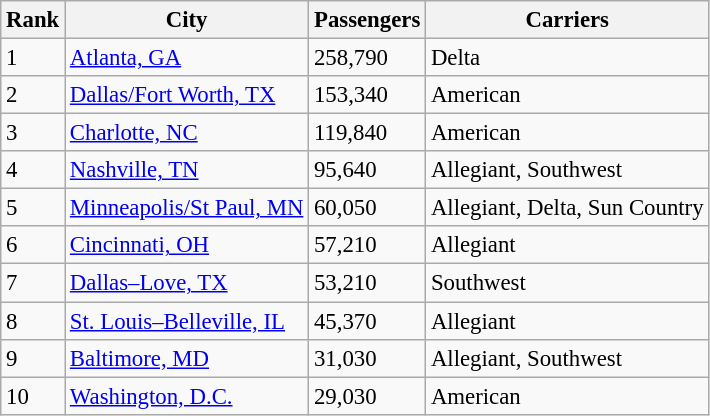<table class="wikitable sortable" style="font-size: 95%" width= align=>
<tr>
<th>Rank</th>
<th>City</th>
<th>Passengers</th>
<th>Carriers</th>
</tr>
<tr>
<td>1</td>
<td><a href='#'>Atlanta, GA</a></td>
<td>258,790</td>
<td>Delta</td>
</tr>
<tr>
<td>2</td>
<td><a href='#'>Dallas/Fort Worth, TX</a></td>
<td>153,340</td>
<td>American</td>
</tr>
<tr>
<td>3</td>
<td><a href='#'>Charlotte, NC</a></td>
<td>119,840</td>
<td>American</td>
</tr>
<tr>
<td>4</td>
<td><a href='#'>Nashville, TN</a></td>
<td>95,640</td>
<td>Allegiant, Southwest</td>
</tr>
<tr>
<td>5</td>
<td><a href='#'>Minneapolis/St Paul, MN</a></td>
<td>60,050</td>
<td>Allegiant, Delta, Sun Country</td>
</tr>
<tr>
<td>6</td>
<td><a href='#'>Cincinnati, OH</a></td>
<td>57,210</td>
<td>Allegiant</td>
</tr>
<tr>
<td>7</td>
<td><a href='#'>Dallas–Love, TX</a></td>
<td>53,210</td>
<td>Southwest</td>
</tr>
<tr>
<td>8</td>
<td><a href='#'>St. Louis–Belleville, IL</a></td>
<td>45,370</td>
<td>Allegiant</td>
</tr>
<tr>
<td>9</td>
<td><a href='#'>Baltimore, MD</a></td>
<td>31,030</td>
<td>Allegiant, Southwest</td>
</tr>
<tr>
<td>10</td>
<td><a href='#'>Washington, D.C.</a></td>
<td>29,030</td>
<td>American</td>
</tr>
</table>
